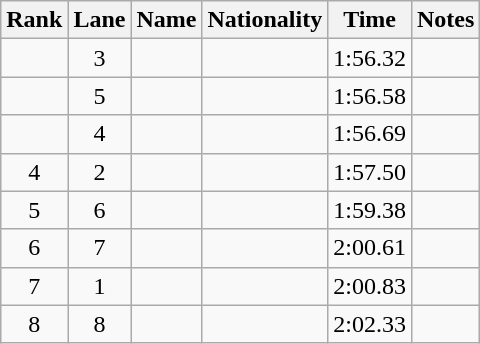<table class="wikitable sortable" style="text-align:center">
<tr>
<th>Rank</th>
<th>Lane</th>
<th>Name</th>
<th>Nationality</th>
<th>Time</th>
<th>Notes</th>
</tr>
<tr>
<td></td>
<td>3</td>
<td align=left></td>
<td align=left></td>
<td>1:56.32</td>
<td><strong></strong></td>
</tr>
<tr>
<td></td>
<td>5</td>
<td align=left></td>
<td align=left></td>
<td>1:56.58</td>
<td></td>
</tr>
<tr>
<td></td>
<td>4</td>
<td align=left></td>
<td align=left></td>
<td>1:56.69</td>
<td></td>
</tr>
<tr>
<td>4</td>
<td>2</td>
<td align=left></td>
<td align=left></td>
<td>1:57.50</td>
<td></td>
</tr>
<tr>
<td>5</td>
<td>6</td>
<td align=left></td>
<td align=left></td>
<td>1:59.38</td>
<td></td>
</tr>
<tr>
<td>6</td>
<td>7</td>
<td align=left></td>
<td align=left></td>
<td>2:00.61</td>
<td></td>
</tr>
<tr>
<td>7</td>
<td>1</td>
<td align=left></td>
<td align=left></td>
<td>2:00.83</td>
<td></td>
</tr>
<tr>
<td>8</td>
<td>8</td>
<td align=left></td>
<td align=left></td>
<td>2:02.33</td>
<td></td>
</tr>
</table>
